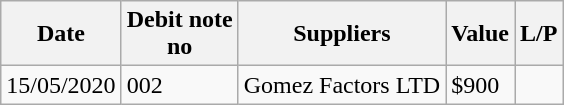<table class="wikitable">
<tr>
<th>Date</th>
<th>Debit note<br>no</th>
<th>Suppliers</th>
<th>Value</th>
<th>L/P</th>
</tr>
<tr>
<td>15/05/2020</td>
<td>002</td>
<td>Gomez Factors LTD</td>
<td>$900</td>
<td></td>
</tr>
</table>
